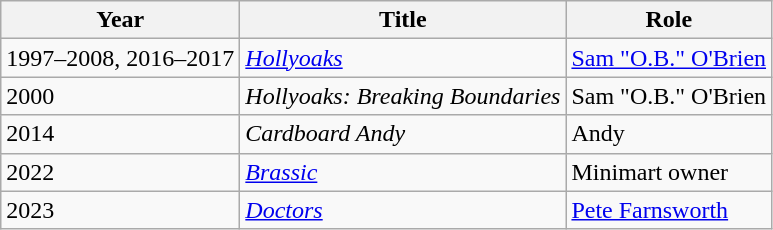<table class="wikitable">
<tr>
<th>Year</th>
<th>Title</th>
<th>Role</th>
</tr>
<tr>
<td>1997–2008, 2016–2017</td>
<td><em><a href='#'>Hollyoaks</a></em></td>
<td><a href='#'>Sam "O.B." O'Brien</a></td>
</tr>
<tr>
<td>2000</td>
<td><em>Hollyoaks: Breaking Boundaries</em></td>
<td>Sam "O.B." O'Brien</td>
</tr>
<tr>
<td>2014</td>
<td><em>Cardboard Andy</em></td>
<td>Andy</td>
</tr>
<tr>
<td>2022</td>
<td><em><a href='#'>Brassic</a></em></td>
<td>Minimart owner</td>
</tr>
<tr>
<td>2023</td>
<td><em><a href='#'>Doctors</a></em></td>
<td><a href='#'>Pete Farnsworth</a></td>
</tr>
</table>
